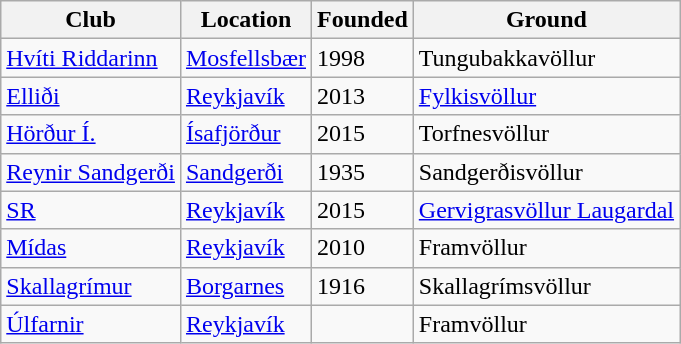<table class="wikitable sortable">
<tr>
<th>Club</th>
<th>Location</th>
<th>Founded</th>
<th>Ground</th>
</tr>
<tr>
<td><a href='#'>Hvíti Riddarinn</a></td>
<td><a href='#'>Mosfellsbær</a></td>
<td>1998</td>
<td>Tungubakkavöllur</td>
</tr>
<tr>
<td><a href='#'>Elliði</a></td>
<td><a href='#'>Reykjavík</a></td>
<td>2013</td>
<td><a href='#'>Fylkisvöllur</a></td>
</tr>
<tr>
<td><a href='#'>Hörður Í.</a></td>
<td><a href='#'>Ísafjörður</a></td>
<td>2015</td>
<td>Torfnesvöllur</td>
</tr>
<tr>
<td><a href='#'>Reynir Sandgerði</a></td>
<td><a href='#'>Sandgerði</a></td>
<td>1935</td>
<td>Sandgerðisvöllur</td>
</tr>
<tr>
<td><a href='#'>SR</a></td>
<td><a href='#'>Reykjavík</a></td>
<td>2015</td>
<td><a href='#'>Gervigrasvöllur Laugardal</a></td>
</tr>
<tr>
<td><a href='#'>Mídas</a></td>
<td><a href='#'>Reykjavík</a></td>
<td>2010</td>
<td>Framvöllur</td>
</tr>
<tr>
<td><a href='#'>Skallagrímur</a></td>
<td><a href='#'>Borgarnes</a></td>
<td>1916</td>
<td>Skallagrímsvöllur</td>
</tr>
<tr>
<td><a href='#'>Úlfarnir</a></td>
<td><a href='#'>Reykjavík</a></td>
<td></td>
<td>Framvöllur</td>
</tr>
</table>
